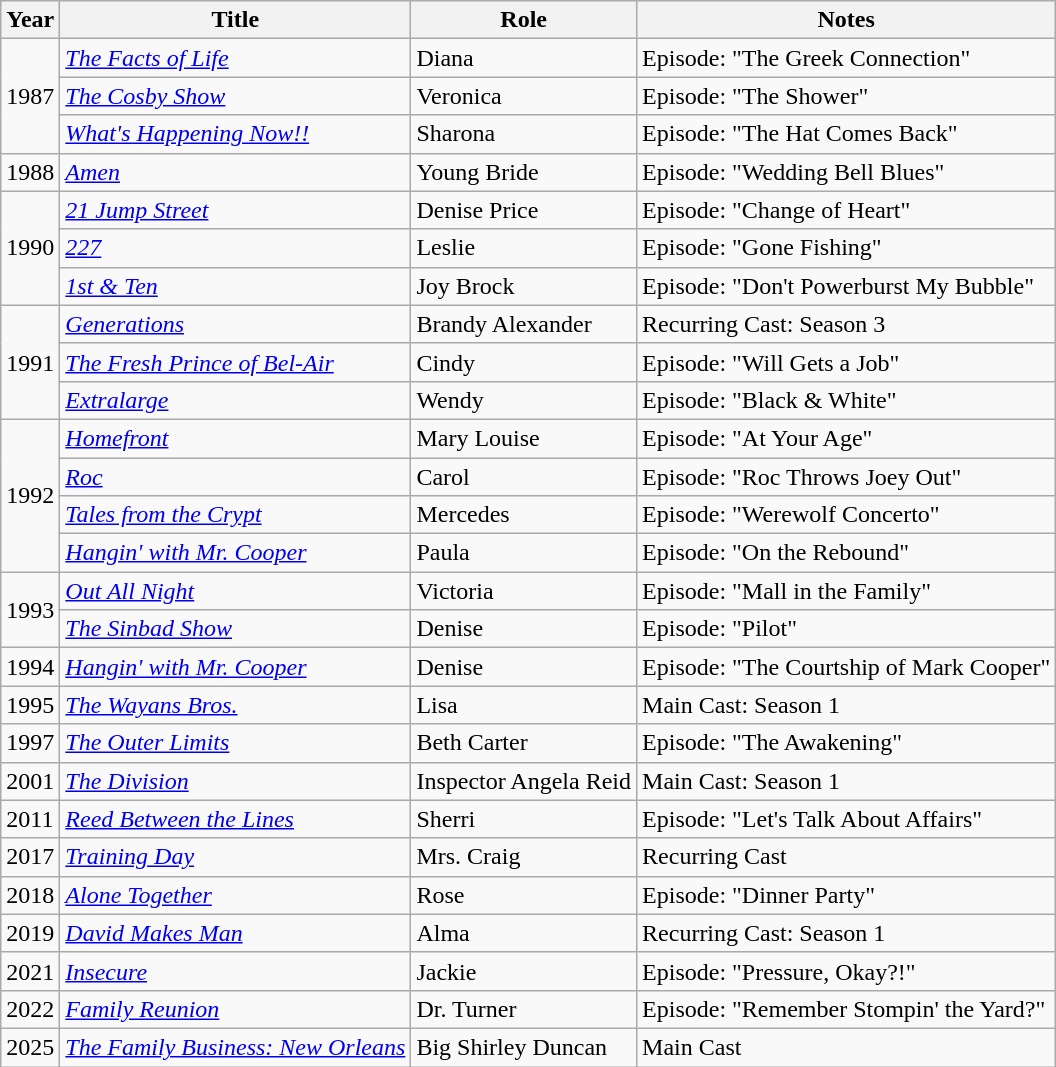<table class="wikitable sortable">
<tr>
<th>Year</th>
<th>Title</th>
<th>Role</th>
<th>Notes</th>
</tr>
<tr>
<td rowspan=3>1987</td>
<td><em><a href='#'>The Facts of Life</a></em></td>
<td>Diana</td>
<td>Episode: "The Greek Connection"</td>
</tr>
<tr>
<td><em><a href='#'>The Cosby Show</a></em></td>
<td>Veronica</td>
<td>Episode: "The Shower"</td>
</tr>
<tr>
<td><em><a href='#'>What's Happening Now!!</a></em></td>
<td>Sharona</td>
<td>Episode: "The Hat Comes Back"</td>
</tr>
<tr>
<td>1988</td>
<td><em><a href='#'>Amen</a></em></td>
<td>Young Bride</td>
<td>Episode: "Wedding Bell Blues"</td>
</tr>
<tr>
<td rowspan=3>1990</td>
<td><em><a href='#'>21 Jump Street</a></em></td>
<td>Denise Price</td>
<td>Episode: "Change of Heart"</td>
</tr>
<tr>
<td><em><a href='#'>227</a></em></td>
<td>Leslie</td>
<td>Episode: "Gone Fishing"</td>
</tr>
<tr>
<td><em><a href='#'>1st & Ten</a></em></td>
<td>Joy Brock</td>
<td>Episode: "Don't Powerburst My Bubble"</td>
</tr>
<tr>
<td rowspan=3>1991</td>
<td><em><a href='#'>Generations</a></em></td>
<td>Brandy Alexander</td>
<td>Recurring Cast: Season 3</td>
</tr>
<tr>
<td><em><a href='#'>The Fresh Prince of Bel-Air</a></em></td>
<td>Cindy</td>
<td>Episode: "Will Gets a Job"</td>
</tr>
<tr>
<td><em><a href='#'>Extralarge</a></em></td>
<td>Wendy</td>
<td>Episode: "Black & White"</td>
</tr>
<tr>
<td rowspan=4>1992</td>
<td><em><a href='#'>Homefront</a></em></td>
<td>Mary Louise</td>
<td>Episode: "At Your Age"</td>
</tr>
<tr>
<td><em><a href='#'>Roc</a></em></td>
<td>Carol</td>
<td>Episode: "Roc Throws Joey Out"</td>
</tr>
<tr>
<td><em><a href='#'>Tales from the Crypt</a></em></td>
<td>Mercedes</td>
<td>Episode: "Werewolf Concerto"</td>
</tr>
<tr>
<td><em><a href='#'>Hangin' with Mr. Cooper</a></em></td>
<td>Paula</td>
<td>Episode: "On the Rebound"</td>
</tr>
<tr>
<td rowspan=2>1993</td>
<td><em><a href='#'>Out All Night</a></em></td>
<td>Victoria</td>
<td>Episode: "Mall in the Family"</td>
</tr>
<tr>
<td><em><a href='#'>The Sinbad Show</a></em></td>
<td>Denise</td>
<td>Episode: "Pilot"</td>
</tr>
<tr>
<td>1994</td>
<td><em><a href='#'>Hangin' with Mr. Cooper</a></em></td>
<td>Denise</td>
<td>Episode: "The Courtship of Mark Cooper"</td>
</tr>
<tr>
<td>1995</td>
<td><em><a href='#'>The Wayans Bros.</a></em></td>
<td>Lisa</td>
<td>Main Cast: Season 1</td>
</tr>
<tr>
<td>1997</td>
<td><em><a href='#'>The Outer Limits</a> </em></td>
<td>Beth Carter</td>
<td>Episode: "The Awakening"</td>
</tr>
<tr>
<td>2001</td>
<td><em><a href='#'>The Division</a></em></td>
<td>Inspector Angela Reid</td>
<td>Main Cast: Season 1</td>
</tr>
<tr>
<td>2011</td>
<td><em><a href='#'>Reed Between the Lines</a></em></td>
<td>Sherri</td>
<td>Episode: "Let's Talk About Affairs"</td>
</tr>
<tr>
<td>2017</td>
<td><em><a href='#'>Training Day</a></em></td>
<td>Mrs. Craig</td>
<td>Recurring Cast</td>
</tr>
<tr>
<td>2018</td>
<td><em><a href='#'>Alone Together</a> </em></td>
<td>Rose</td>
<td>Episode: "Dinner Party"</td>
</tr>
<tr>
<td>2019</td>
<td><em><a href='#'>David Makes Man</a></em></td>
<td>Alma</td>
<td>Recurring Cast: Season 1</td>
</tr>
<tr>
<td>2021</td>
<td><em><a href='#'>Insecure</a></em></td>
<td>Jackie</td>
<td>Episode: "Pressure, Okay?!"</td>
</tr>
<tr>
<td>2022</td>
<td><em><a href='#'>Family Reunion</a></em></td>
<td>Dr. Turner</td>
<td>Episode: "Remember Stompin' the Yard?"</td>
</tr>
<tr>
<td>2025</td>
<td><em><a href='#'>The Family Business: New Orleans</a></em></td>
<td>Big Shirley Duncan</td>
<td>Main Cast</td>
</tr>
</table>
